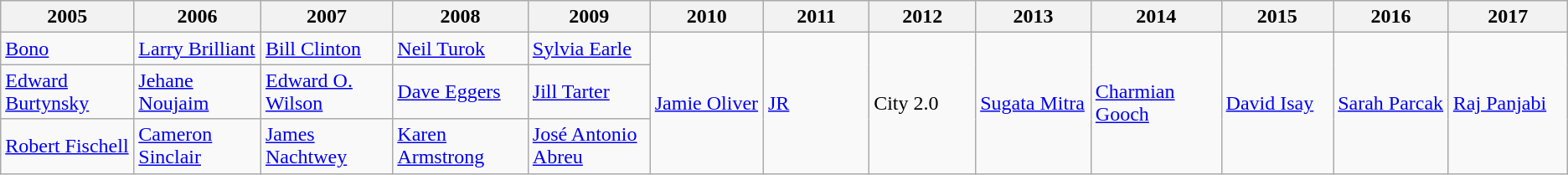<table class="wikitable">
<tr>
<th style="width:150px;">2005</th>
<th style="width:150px;">2006</th>
<th style="width:150px;">2007</th>
<th style="width:150px;">2008</th>
<th style="width:150px;">2009</th>
<th style="width:150px;">2010</th>
<th style="width:150px;">2011</th>
<th style="width:150px;">2012</th>
<th style="width:150px;">2013</th>
<th style="width:150px;">2014</th>
<th style="width:150px;">2015</th>
<th style="width:150px;">2016</th>
<th style="width:150px;">2017</th>
</tr>
<tr>
<td><a href='#'>Bono</a></td>
<td><a href='#'>Larry Brilliant</a></td>
<td><a href='#'>Bill Clinton</a></td>
<td><a href='#'>Neil Turok</a></td>
<td><a href='#'>Sylvia Earle</a></td>
<td rowspan="3"><a href='#'>Jamie Oliver</a></td>
<td rowspan="3"><a href='#'>JR</a></td>
<td rowspan="3">City 2.0</td>
<td rowspan="3"><a href='#'>Sugata Mitra</a></td>
<td rowspan="3"><a href='#'>Charmian Gooch</a></td>
<td rowspan="3"><a href='#'>David Isay</a></td>
<td rowspan="3"><a href='#'>Sarah Parcak</a></td>
<td rowspan="3"><a href='#'>Raj Panjabi</a></td>
</tr>
<tr>
<td><a href='#'>Edward Burtynsky</a></td>
<td><a href='#'>Jehane Noujaim</a></td>
<td><a href='#'>Edward O. Wilson</a></td>
<td><a href='#'>Dave Eggers</a></td>
<td><a href='#'>Jill Tarter</a></td>
</tr>
<tr>
<td><a href='#'>Robert Fischell</a></td>
<td><a href='#'>Cameron Sinclair</a></td>
<td><a href='#'>James Nachtwey</a></td>
<td><a href='#'>Karen Armstrong</a></td>
<td><a href='#'>José Antonio Abreu</a></td>
</tr>
</table>
